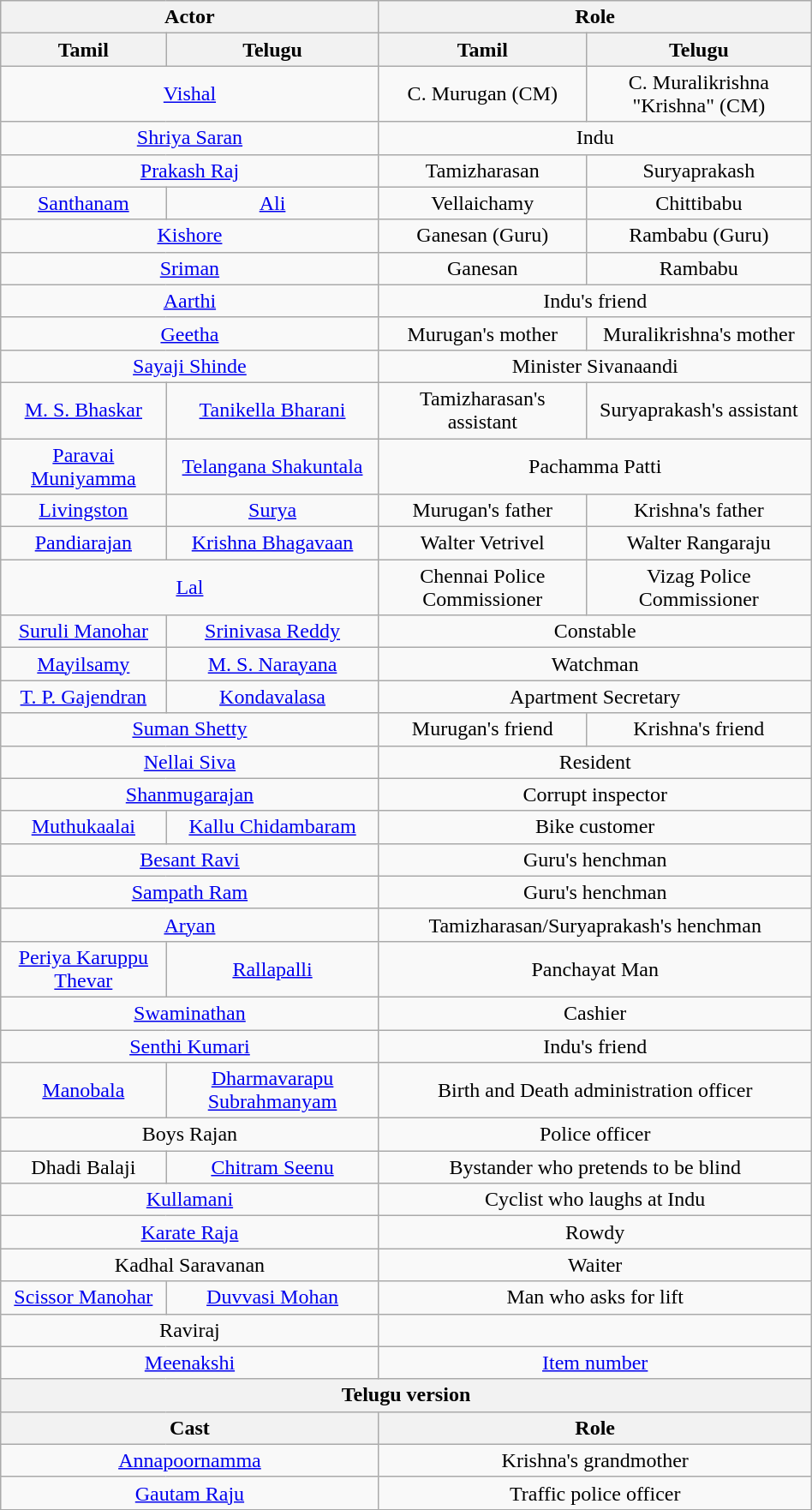<table class="wikitable" style="width:50%;">
<tr>
<th colspan="2">Actor</th>
<th colspan="2">Role</th>
</tr>
<tr>
<th>Tamil</th>
<th>Telugu</th>
<th>Tamil</th>
<th>Telugu</th>
</tr>
<tr>
<td colspan="2" style="text-align:center;"><a href='#'>Vishal</a></td>
<td style="text-align:center;">C. Murugan (CM)</td>
<td style="text-align:center;">C. Muralikrishna "Krishna" (CM)</td>
</tr>
<tr>
<td colspan="2" style="text-align:center;"><a href='#'>Shriya Saran</a></td>
<td colspan="2" style="text-align:center;">Indu</td>
</tr>
<tr>
<td colspan="2" style="text-align:center;"><a href='#'>Prakash Raj</a></td>
<td style="text-align:center;">Tamizharasan</td>
<td style="text-align:center;">Suryaprakash</td>
</tr>
<tr>
<td style="text-align:center;"><a href='#'>Santhanam</a></td>
<td style="text-align:center;"><a href='#'>Ali</a></td>
<td style="text-align:center;">Vellaichamy</td>
<td style="text-align:center;">Chittibabu</td>
</tr>
<tr>
<td colspan="2" style="text-align:center;"><a href='#'>Kishore</a></td>
<td style="text-align:center;">Ganesan (Guru)</td>
<td style="text-align:center;">Rambabu (Guru)</td>
</tr>
<tr>
<td colspan="2" style="text-align:center;"><a href='#'>Sriman</a></td>
<td style="text-align:center;">Ganesan</td>
<td style="text-align:center;">Rambabu</td>
</tr>
<tr>
<td colspan="2" style="text-align:center;"><a href='#'>Aarthi</a></td>
<td colspan="2" style="text-align:center;">Indu's friend</td>
</tr>
<tr>
<td colspan="2" style="text-align:center;"><a href='#'>Geetha</a></td>
<td style="text-align:center;">Murugan's mother</td>
<td style="text-align:center;">Muralikrishna's mother</td>
</tr>
<tr>
<td colspan="2" style="text-align:center;"><a href='#'>Sayaji Shinde</a></td>
<td colspan="2" style="text-align:center;">Minister Sivanaandi</td>
</tr>
<tr>
<td style="text-align:center;"><a href='#'>M. S. Bhaskar</a></td>
<td style="text-align:center;"><a href='#'>Tanikella Bharani</a></td>
<td style="text-align:center;">Tamizharasan's assistant</td>
<td style="text-align:center;">Suryaprakash's assistant</td>
</tr>
<tr>
<td style="text-align:center;"><a href='#'>Paravai Muniyamma</a></td>
<td style="text-align:center;"><a href='#'>Telangana Shakuntala</a></td>
<td colspan="2" style="text-align:center;">Pachamma Patti</td>
</tr>
<tr>
<td style="text-align:center;"><a href='#'>Livingston</a></td>
<td style="text-align:center;"><a href='#'>Surya</a></td>
<td style="text-align:center;">Murugan's father</td>
<td style="text-align:center;">Krishna's father</td>
</tr>
<tr>
<td style="text-align:center;"><a href='#'>Pandiarajan</a></td>
<td style="text-align:center;"><a href='#'>Krishna Bhagavaan</a></td>
<td style="text-align:center;">Walter Vetrivel</td>
<td style="text-align:center;">Walter Rangaraju</td>
</tr>
<tr>
<td colspan="2" style="text-align:center;"><a href='#'>Lal</a></td>
<td style="text-align:center;">Chennai Police Commissioner</td>
<td style="text-align:center;">Vizag Police Commissioner</td>
</tr>
<tr>
<td style="text-align:center;"><a href='#'>Suruli Manohar</a></td>
<td style="text-align:center;"><a href='#'>Srinivasa Reddy</a></td>
<td colspan="2" style="text-align:center;">Constable</td>
</tr>
<tr>
<td style="text-align:center;"><a href='#'>Mayilsamy</a></td>
<td style="text-align:center;"><a href='#'>M. S. Narayana</a></td>
<td colspan="2" style="text-align:center;">Watchman</td>
</tr>
<tr>
<td style="text-align:center;"><a href='#'>T. P. Gajendran</a></td>
<td style="text-align:center;"><a href='#'>Kondavalasa</a></td>
<td colspan="2" style="text-align:center;">Apartment Secretary</td>
</tr>
<tr>
<td colspan="2" style="text-align:center;"><a href='#'>Suman Shetty</a></td>
<td style="text-align:center;">Murugan's friend</td>
<td style="text-align:center;">Krishna's friend</td>
</tr>
<tr>
<td colspan="2" style="text-align:center;"><a href='#'>Nellai Siva</a></td>
<td colspan="2" style="text-align:center;">Resident</td>
</tr>
<tr>
<td colspan="2" style="text-align:center;"><a href='#'>Shanmugarajan</a></td>
<td colspan="2" style="text-align:center;">Corrupt inspector</td>
</tr>
<tr>
<td style="text-align:center;"><a href='#'>Muthukaalai</a></td>
<td style="text-align:center;"><a href='#'>Kallu Chidambaram</a></td>
<td colspan="2" style="text-align:center;">Bike customer</td>
</tr>
<tr>
<td colspan="2" style="text-align:center;"><a href='#'>Besant Ravi</a></td>
<td colspan="2" style="text-align:center;">Guru's henchman</td>
</tr>
<tr>
<td colspan="2" style="text-align:center;"><a href='#'>Sampath Ram</a></td>
<td colspan="2" style="text-align:center;">Guru's henchman</td>
</tr>
<tr>
<td colspan="2" style="text-align:center;"><a href='#'>Aryan</a></td>
<td colspan="2" style="text-align:center;">Tamizharasan/Suryaprakash's henchman</td>
</tr>
<tr>
<td style="text-align:center;"><a href='#'>Periya Karuppu Thevar</a></td>
<td style="text-align:center;"><a href='#'>Rallapalli</a></td>
<td colspan="2" style="text-align:center;">Panchayat Man</td>
</tr>
<tr>
<td colspan="2" style="text-align:center;"><a href='#'>Swaminathan</a></td>
<td colspan="2" style="text-align:center;">Cashier</td>
</tr>
<tr>
<td colspan="2" style="text-align:center;"><a href='#'>Senthi Kumari</a></td>
<td colspan="2" style="text-align:center;">Indu's friend</td>
</tr>
<tr>
<td style="text-align:center;"><a href='#'>Manobala</a></td>
<td style="text-align:center;"><a href='#'>Dharmavarapu Subrahmanyam</a></td>
<td colspan="2" style="text-align:center;">Birth and Death administration officer</td>
</tr>
<tr>
<td colspan="2" style="text-align:center;">Boys Rajan</td>
<td colspan="2" style="text-align:center;">Police officer</td>
</tr>
<tr>
<td style="text-align:center;">Dhadi Balaji</td>
<td style="text-align:center;"><a href='#'>Chitram Seenu</a></td>
<td colspan="2" style="text-align:center;">Bystander who pretends to be blind</td>
</tr>
<tr>
<td colspan="2" style="text-align:center;"><a href='#'>Kullamani</a></td>
<td colspan="2" style="text-align:center;">Cyclist who laughs at Indu</td>
</tr>
<tr>
<td colspan="2" style="text-align:center;"><a href='#'>Karate Raja</a></td>
<td colspan="2" style="text-align:center;">Rowdy</td>
</tr>
<tr>
<td colspan="2" style="text-align:center;">Kadhal Saravanan</td>
<td colspan="2" style="text-align:center;">Waiter</td>
</tr>
<tr>
<td style="text-align:center;"><a href='#'>Scissor Manohar</a></td>
<td style="text-align:center;"><a href='#'>Duvvasi Mohan</a></td>
<td colspan="2" style="text-align:center;">Man who asks for lift</td>
</tr>
<tr>
<td colspan="2" style="text-align:center;">Raviraj</td>
<td colspan="2" style="text-align:center;"></td>
</tr>
<tr>
<td colspan="2" style="text-align:center;"><a href='#'>Meenakshi</a></td>
<td colspan="2" style="text-align:center;"><a href='#'>Item number</a></td>
</tr>
<tr>
<th colspan="4" style="text-align:center;"><strong>Telugu version</strong></th>
</tr>
<tr>
<th colspan="2">Cast</th>
<th colspan="2">Role</th>
</tr>
<tr>
<td colspan="2" style="text-align:center;"><a href='#'>Annapoornamma</a></td>
<td colspan="2" style="text-align:center;">Krishna's grandmother</td>
</tr>
<tr>
<td colspan="2" style="text-align:center;"><a href='#'>Gautam Raju</a></td>
<td colspan="2" style="text-align:center;">Traffic police officer</td>
</tr>
<tr>
</tr>
<tr>
</tr>
</table>
